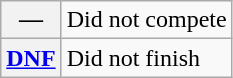<table class="wikitable">
<tr>
<th scope="row">—</th>
<td>Did not compete</td>
</tr>
<tr>
<th scope="row"><a href='#'>DNF</a></th>
<td>Did not finish</td>
</tr>
</table>
